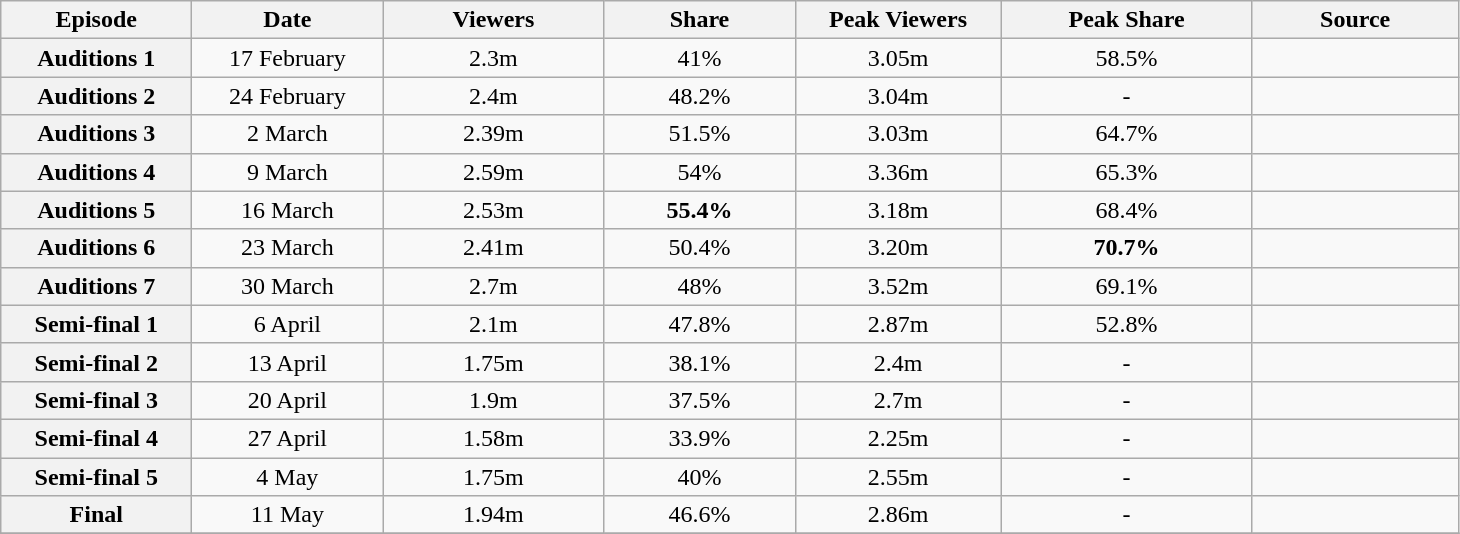<table class="wikitable sortable" style="text-align:center" rowspan=2>
<tr>
<th scope="col" style="width:120px;">Episode</th>
<th scope="col" style="width:120px;">Date</th>
<th scope="col" style="width:140px;">Viewers</th>
<th scope="col" style="width:120px;">Share</th>
<th scope="col" style="width:130px;">Peak Viewers</th>
<th scope="col" style="width:160px;">Peak Share</th>
<th scope="col" style="width:130px;">Source</th>
</tr>
<tr>
<th scope="row">Auditions 1</th>
<td rowspan=1>17 February</td>
<td>2.3m</td>
<td>41%</td>
<td>3.05m</td>
<td>58.5%</td>
<td></td>
</tr>
<tr>
<th scope="row">Auditions 2</th>
<td rowspan=1>24 February</td>
<td>2.4m</td>
<td>48.2%</td>
<td>3.04m</td>
<td>-</td>
<td></td>
</tr>
<tr>
<th scope="row">Auditions 3</th>
<td rowspan=1>2 March</td>
<td>2.39m</td>
<td>51.5%</td>
<td>3.03m</td>
<td>64.7%</td>
<td></td>
</tr>
<tr>
<th scope="row">Auditions 4</th>
<td rowspan=1>9 March</td>
<td>2.59m</td>
<td>54%</td>
<td>3.36m</td>
<td>65.3%</td>
<td></td>
</tr>
<tr>
<th scope="row">Auditions 5</th>
<td rowspan=1>16 March</td>
<td>2.53m</td>
<td><strong>55.4%</strong></td>
<td>3.18m</td>
<td>68.4%</td>
<td></td>
</tr>
<tr>
<th scope="row">Auditions 6</th>
<td rowspan=1>23 March</td>
<td>2.41m</td>
<td>50.4%</td>
<td>3.20m</td>
<td><strong>70.7%</strong></td>
<td></td>
</tr>
<tr>
<th scope="row">Auditions 7</th>
<td rowspan=1>30 March</td>
<td>2.7m</td>
<td>48%</td>
<td>3.52m</td>
<td>69.1%</td>
<td></td>
</tr>
<tr>
<th scope="row">Semi-final 1</th>
<td rowspan=1>6 April</td>
<td>2.1m</td>
<td>47.8%</td>
<td>2.87m</td>
<td>52.8%</td>
<td></td>
</tr>
<tr>
<th scope="row">Semi-final 2</th>
<td rowspan=1>13 April</td>
<td>1.75m</td>
<td>38.1%</td>
<td>2.4m</td>
<td>-</td>
<td></td>
</tr>
<tr>
<th scope="row">Semi-final 3</th>
<td rowspan=1>20 April</td>
<td>1.9m</td>
<td>37.5%</td>
<td>2.7m</td>
<td>-</td>
<td></td>
</tr>
<tr>
<th scope="row">Semi-final 4</th>
<td rowspan=1>27 April</td>
<td>1.58m</td>
<td>33.9%</td>
<td>2.25m</td>
<td>-</td>
<td></td>
</tr>
<tr>
<th scope="row">Semi-final 5</th>
<td rowspan=1>4 May</td>
<td>1.75m</td>
<td>40%</td>
<td>2.55m</td>
<td>-</td>
<td></td>
</tr>
<tr>
<th scope="row">Final</th>
<td rowspan=1>11 May</td>
<td>1.94m</td>
<td>46.6%</td>
<td>2.86m</td>
<td>-</td>
<td></td>
</tr>
<tr>
</tr>
</table>
